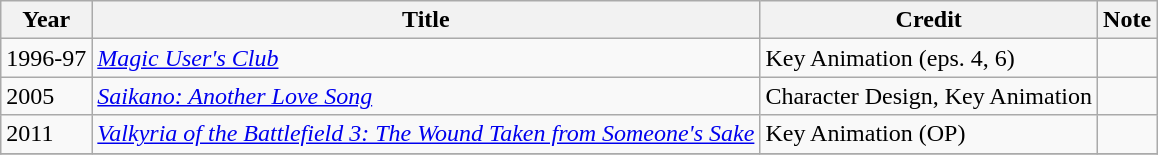<table class="wikitable">
<tr>
<th>Year</th>
<th>Title</th>
<th>Credit</th>
<th>Note</th>
</tr>
<tr>
<td>1996-97</td>
<td><em><a href='#'>Magic User's Club</a></em></td>
<td>Key Animation (eps. 4, 6)</td>
<td></td>
</tr>
<tr>
<td>2005</td>
<td><em><a href='#'>Saikano: Another Love Song</a></em></td>
<td>Character Design, Key Animation</td>
<td></td>
</tr>
<tr>
<td>2011</td>
<td><em><a href='#'>Valkyria of the Battlefield 3: The Wound Taken from Someone's Sake</a></em></td>
<td>Key Animation (OP)</td>
<td></td>
</tr>
<tr>
</tr>
</table>
